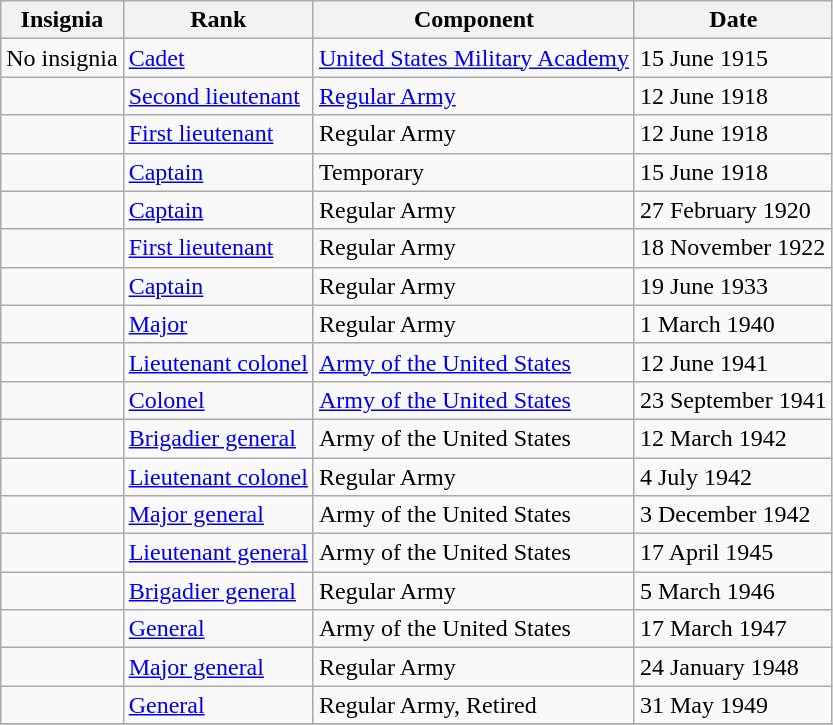<table class="wikitable">
<tr>
<th>Insignia</th>
<th>Rank</th>
<th>Component</th>
<th>Date</th>
</tr>
<tr>
<td align="center">No insignia</td>
<td><a href='#'>Cadet</a></td>
<td><a href='#'>United States Military Academy</a></td>
<td>15 June 1915</td>
</tr>
<tr>
<td align="center"></td>
<td><a href='#'>Second lieutenant</a></td>
<td><a href='#'>Regular Army</a></td>
<td>12 June 1918</td>
</tr>
<tr>
<td align="center"></td>
<td><a href='#'>First lieutenant</a></td>
<td>Regular Army</td>
<td>12 June 1918</td>
</tr>
<tr>
<td align="center"></td>
<td><a href='#'>Captain</a></td>
<td>Temporary</td>
<td>15 June 1918</td>
</tr>
<tr>
<td align="center"></td>
<td><a href='#'>Captain</a></td>
<td>Regular Army</td>
<td>27 February 1920</td>
</tr>
<tr>
<td align="center"></td>
<td><a href='#'>First lieutenant</a></td>
<td>Regular Army</td>
<td>18 November 1922</td>
</tr>
<tr>
<td align="center"></td>
<td><a href='#'>Captain</a></td>
<td>Regular Army</td>
<td>19 June 1933</td>
</tr>
<tr>
<td align="center"></td>
<td><a href='#'>Major</a></td>
<td>Regular Army</td>
<td>1 March 1940</td>
</tr>
<tr>
<td align="center"></td>
<td><a href='#'>Lieutenant colonel</a></td>
<td><a href='#'>Army of the United States</a></td>
<td>12 June 1941</td>
</tr>
<tr>
<td align="center"></td>
<td><a href='#'>Colonel</a></td>
<td><a href='#'>Army of the United States</a></td>
<td>23 September 1941</td>
</tr>
<tr>
<td align="center"></td>
<td><a href='#'>Brigadier general</a></td>
<td>Army of the United States</td>
<td>12 March 1942</td>
</tr>
<tr>
<td align="center"></td>
<td><a href='#'>Lieutenant colonel</a></td>
<td>Regular Army</td>
<td>4 July 1942</td>
</tr>
<tr>
<td align="center"></td>
<td><a href='#'>Major general</a></td>
<td>Army of the United States</td>
<td>3 December 1942</td>
</tr>
<tr>
<td align="center"></td>
<td><a href='#'>Lieutenant general</a></td>
<td>Army of the United States</td>
<td>17 April 1945</td>
</tr>
<tr>
<td align="center"></td>
<td><a href='#'>Brigadier general</a></td>
<td>Regular Army</td>
<td>5 March 1946</td>
</tr>
<tr>
<td align="center"></td>
<td><a href='#'>General</a></td>
<td>Army of the United States</td>
<td>17 March 1947</td>
</tr>
<tr>
<td align="center"></td>
<td><a href='#'>Major general</a></td>
<td>Regular Army</td>
<td>24 January 1948</td>
</tr>
<tr>
<td align="center"></td>
<td><a href='#'>General</a></td>
<td>Regular Army, Retired</td>
<td>31 May 1949</td>
</tr>
<tr>
</tr>
</table>
